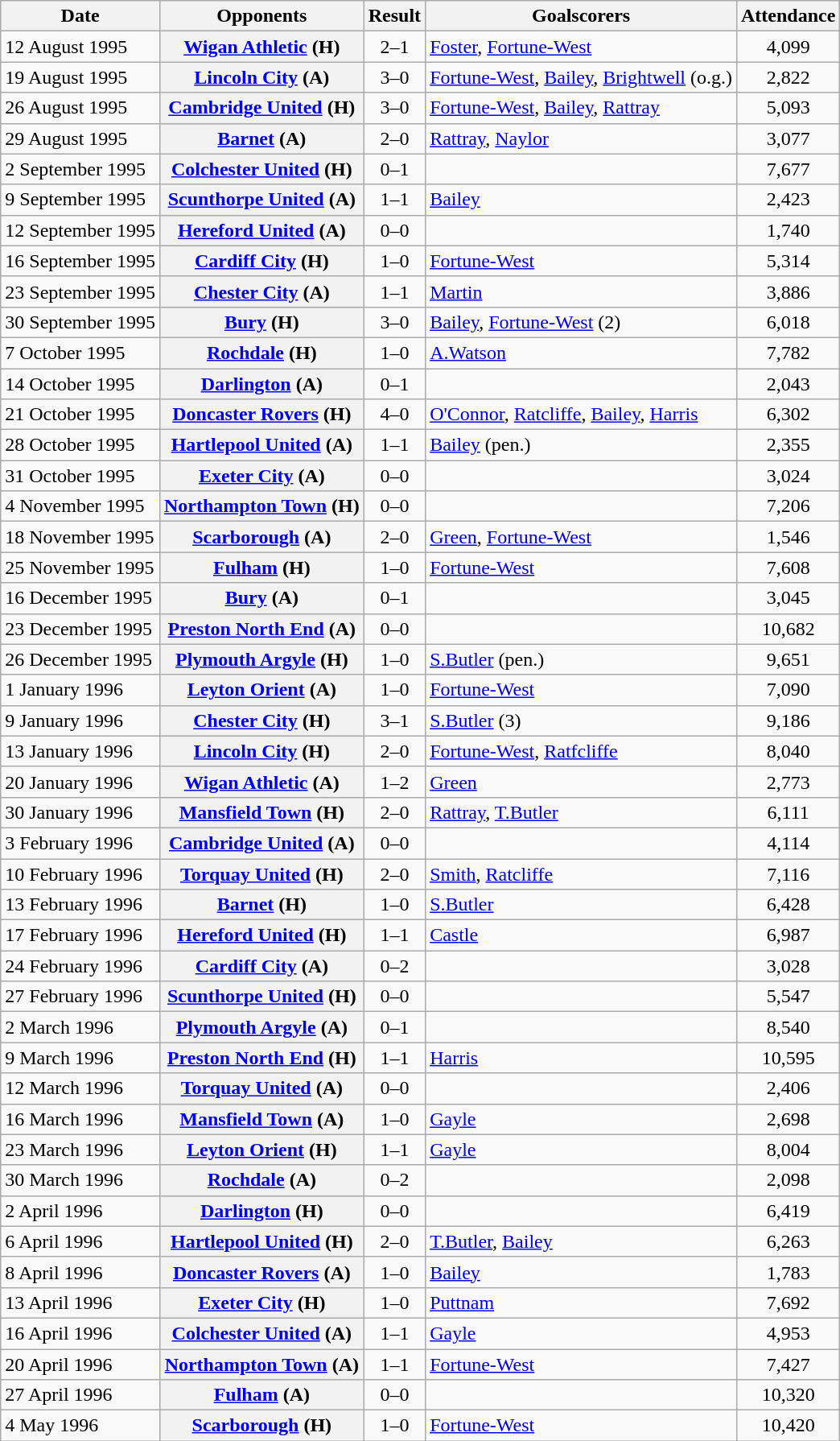<table class="wikitable plainrowheaders sortable">
<tr>
<th scope=col>Date</th>
<th scope=col>Opponents</th>
<th scope=col>Result</th>
<th scope=col class=unsortable>Goalscorers</th>
<th scope=col>Attendance</th>
</tr>
<tr>
<td>12 August 1995</td>
<th scope=row><a href='#'>Wigan Athletic</a> (H)</th>
<td align=center>2–1</td>
<td><a href='#'>Foster</a>, <a href='#'>Fortune-West</a></td>
<td align=center>4,099</td>
</tr>
<tr>
<td>19 August 1995</td>
<th scope=row><a href='#'>Lincoln City</a> (A)</th>
<td align=center>3–0</td>
<td><a href='#'>Fortune-West</a>, <a href='#'>Bailey</a>, <a href='#'>Brightwell</a> (o.g.)</td>
<td align=center>2,822</td>
</tr>
<tr>
<td>26 August 1995</td>
<th scope=row><a href='#'>Cambridge United</a> (H)</th>
<td align=center>3–0</td>
<td><a href='#'>Fortune-West</a>, <a href='#'>Bailey</a>, <a href='#'>Rattray</a></td>
<td align=center>5,093</td>
</tr>
<tr>
<td>29 August 1995</td>
<th scope=row><a href='#'>Barnet</a> (A)</th>
<td align=center>2–0</td>
<td><a href='#'>Rattray</a>, <a href='#'>Naylor</a></td>
<td align=center>3,077</td>
</tr>
<tr>
<td>2 September 1995</td>
<th scope=row><a href='#'>Colchester United</a> (H)</th>
<td align=center>0–1</td>
<td></td>
<td align=center>7,677</td>
</tr>
<tr>
<td>9 September 1995</td>
<th scope=row><a href='#'>Scunthorpe United</a> (A)</th>
<td align=center>1–1</td>
<td><a href='#'>Bailey</a></td>
<td align=center>2,423</td>
</tr>
<tr>
<td>12 September 1995</td>
<th scope=row><a href='#'>Hereford United</a> (A)</th>
<td align=center>0–0</td>
<td></td>
<td align=center>1,740</td>
</tr>
<tr>
<td>16 September 1995</td>
<th scope=row><a href='#'>Cardiff City</a> (H)</th>
<td align=center>1–0</td>
<td><a href='#'>Fortune-West</a></td>
<td align=center>5,314</td>
</tr>
<tr>
<td>23 September 1995</td>
<th scope=row><a href='#'>Chester City</a> (A)</th>
<td align=center>1–1</td>
<td><a href='#'>Martin</a></td>
<td align=center>3,886</td>
</tr>
<tr>
<td>30 September 1995</td>
<th scope=row><a href='#'>Bury</a> (H)</th>
<td align=center>3–0</td>
<td><a href='#'>Bailey</a>, <a href='#'>Fortune-West</a> (2)</td>
<td align=center>6,018</td>
</tr>
<tr>
<td>7 October 1995</td>
<th scope=row><a href='#'>Rochdale</a> (H)</th>
<td align=center>1–0</td>
<td><a href='#'>A.Watson</a></td>
<td align=center>7,782</td>
</tr>
<tr>
<td>14 October 1995</td>
<th scope=row><a href='#'>Darlington</a> (A)</th>
<td align=center>0–1</td>
<td></td>
<td align=center>2,043</td>
</tr>
<tr>
<td>21 October 1995</td>
<th scope=row><a href='#'>Doncaster Rovers</a> (H)</th>
<td align=center>4–0</td>
<td><a href='#'>O'Connor</a>, <a href='#'>Ratcliffe</a>, <a href='#'>Bailey</a>, <a href='#'>Harris</a></td>
<td align=center>6,302</td>
</tr>
<tr>
<td>28 October 1995</td>
<th scope=row><a href='#'>Hartlepool United</a> (A)</th>
<td align=center>1–1</td>
<td><a href='#'>Bailey</a> (pen.)</td>
<td align=center>2,355</td>
</tr>
<tr>
<td>31 October 1995</td>
<th scope=row><a href='#'>Exeter City</a> (A)</th>
<td align=center>0–0</td>
<td></td>
<td align=center>3,024</td>
</tr>
<tr>
<td>4 November 1995</td>
<th scope=row><a href='#'>Northampton Town</a> (H)</th>
<td align=center>0–0</td>
<td></td>
<td align=center>7,206</td>
</tr>
<tr>
<td>18 November 1995</td>
<th scope=row><a href='#'>Scarborough</a> (A)</th>
<td align=center>2–0</td>
<td><a href='#'>Green</a>, <a href='#'>Fortune-West</a></td>
<td align=center>1,546</td>
</tr>
<tr>
<td>25 November 1995</td>
<th scope=row><a href='#'>Fulham</a> (H)</th>
<td align=center>1–0</td>
<td><a href='#'>Fortune-West</a></td>
<td align=center>7,608</td>
</tr>
<tr>
<td>16 December 1995</td>
<th scope=row><a href='#'>Bury</a> (A)</th>
<td align=center>0–1</td>
<td></td>
<td align=center>3,045</td>
</tr>
<tr>
<td>23 December 1995</td>
<th scope=row><a href='#'>Preston North End</a> (A)</th>
<td align=center>0–0</td>
<td></td>
<td align=center>10,682</td>
</tr>
<tr>
<td>26 December 1995</td>
<th scope=row><a href='#'>Plymouth Argyle</a> (H)</th>
<td align=center>1–0</td>
<td><a href='#'>S.Butler</a> (pen.)</td>
<td align=center>9,651</td>
</tr>
<tr>
<td>1 January 1996</td>
<th scope=row><a href='#'>Leyton Orient</a> (A)</th>
<td align=center>1–0</td>
<td><a href='#'>Fortune-West</a></td>
<td align=center>7,090</td>
</tr>
<tr>
<td>9 January 1996</td>
<th scope=row><a href='#'>Chester City</a> (H)</th>
<td align=center>3–1</td>
<td><a href='#'>S.Butler</a> (3)</td>
<td align=center>9,186</td>
</tr>
<tr>
<td>13 January 1996</td>
<th scope=row><a href='#'>Lincoln City</a> (H)</th>
<td align=center>2–0</td>
<td><a href='#'>Fortune-West</a>, <a href='#'>Ratfcliffe</a></td>
<td align=center>8,040</td>
</tr>
<tr>
<td>20 January 1996</td>
<th scope=row><a href='#'>Wigan Athletic</a> (A)</th>
<td align=center>1–2</td>
<td><a href='#'>Green</a></td>
<td align=center>2,773</td>
</tr>
<tr>
<td>30 January 1996</td>
<th scope=row><a href='#'>Mansfield Town</a> (H)</th>
<td align=center>2–0</td>
<td><a href='#'>Rattray</a>, <a href='#'>T.Butler</a></td>
<td align=center>6,111</td>
</tr>
<tr>
<td>3 February 1996</td>
<th scope=row><a href='#'>Cambridge United</a> (A)</th>
<td align=center>0–0</td>
<td></td>
<td align=center>4,114</td>
</tr>
<tr>
<td>10 February 1996</td>
<th scope=row><a href='#'>Torquay United</a> (H)</th>
<td align=center>2–0</td>
<td><a href='#'>Smith</a>, <a href='#'>Ratcliffe</a></td>
<td align=center>7,116</td>
</tr>
<tr>
<td>13 February 1996</td>
<th scope=row><a href='#'>Barnet</a> (H)</th>
<td align=center>1–0</td>
<td><a href='#'>S.Butler</a></td>
<td align=center>6,428</td>
</tr>
<tr>
<td>17 February 1996</td>
<th scope=row><a href='#'>Hereford United</a> (H)</th>
<td align=center>1–1</td>
<td><a href='#'>Castle</a></td>
<td align=center>6,987</td>
</tr>
<tr>
<td>24 February 1996</td>
<th scope=row><a href='#'>Cardiff City</a> (A)</th>
<td align=center>0–2</td>
<td></td>
<td align=center>3,028</td>
</tr>
<tr>
<td>27 February 1996</td>
<th scope=row><a href='#'>Scunthorpe United</a> (H)</th>
<td align=center>0–0</td>
<td></td>
<td align=center>5,547</td>
</tr>
<tr>
<td>2 March 1996</td>
<th scope=row><a href='#'>Plymouth Argyle</a> (A)</th>
<td align=center>0–1</td>
<td></td>
<td align=center>8,540</td>
</tr>
<tr>
<td>9 March 1996</td>
<th scope=row><a href='#'>Preston North End</a> (H)</th>
<td align=center>1–1</td>
<td><a href='#'>Harris</a></td>
<td align=center>10,595</td>
</tr>
<tr>
<td>12 March 1996</td>
<th scope=row><a href='#'>Torquay United</a> (A)</th>
<td align=center>0–0</td>
<td></td>
<td align=center>2,406</td>
</tr>
<tr>
<td>16 March 1996</td>
<th scope=row><a href='#'>Mansfield Town</a> (A)</th>
<td align=center>1–0</td>
<td><a href='#'>Gayle</a></td>
<td align=center>2,698</td>
</tr>
<tr>
<td>23 March 1996</td>
<th scope=row><a href='#'>Leyton Orient</a> (H)</th>
<td align=center>1–1</td>
<td><a href='#'>Gayle</a></td>
<td align=center>8,004</td>
</tr>
<tr>
<td>30 March 1996</td>
<th scope=row><a href='#'>Rochdale</a> (A)</th>
<td align=center>0–2</td>
<td></td>
<td align=center>2,098</td>
</tr>
<tr>
<td>2 April 1996</td>
<th scope=row><a href='#'>Darlington</a> (H)</th>
<td align=center>0–0</td>
<td></td>
<td align=center>6,419</td>
</tr>
<tr>
<td>6 April 1996</td>
<th scope=row><a href='#'>Hartlepool United</a> (H)</th>
<td align=center>2–0</td>
<td><a href='#'>T.Butler</a>, <a href='#'>Bailey</a></td>
<td align=center>6,263</td>
</tr>
<tr>
<td>8 April 1996</td>
<th scope=row><a href='#'>Doncaster Rovers</a> (A)</th>
<td align=center>1–0</td>
<td><a href='#'>Bailey</a></td>
<td align=center>1,783</td>
</tr>
<tr>
<td>13 April 1996</td>
<th scope=row><a href='#'>Exeter City</a> (H)</th>
<td align=center>1–0</td>
<td><a href='#'>Puttnam</a></td>
<td align=center>7,692</td>
</tr>
<tr>
<td>16 April 1996</td>
<th scope=row><a href='#'>Colchester United</a> (A)</th>
<td align=center>1–1</td>
<td><a href='#'>Gayle</a></td>
<td align=center>4,953</td>
</tr>
<tr>
<td>20 April 1996</td>
<th scope=row><a href='#'>Northampton Town</a> (A)</th>
<td align=center>1–1</td>
<td><a href='#'>Fortune-West</a></td>
<td align=center>7,427</td>
</tr>
<tr>
<td>27 April 1996</td>
<th scope=row><a href='#'>Fulham</a> (A)</th>
<td align=center>0–0</td>
<td></td>
<td align=center>10,320</td>
</tr>
<tr>
<td>4 May 1996</td>
<th scope=row><a href='#'>Scarborough</a> (H)</th>
<td align=center>1–0</td>
<td><a href='#'>Fortune-West</a></td>
<td align=center>10,420</td>
</tr>
</table>
